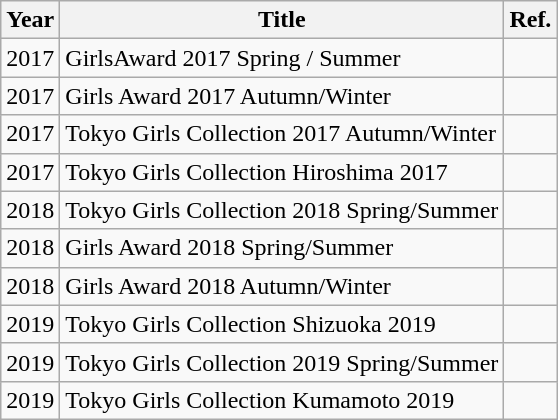<table class="wikitable">
<tr>
<th>Year</th>
<th>Title</th>
<th>Ref.</th>
</tr>
<tr>
<td>2017</td>
<td>GirlsAward 2017 Spring / Summer</td>
<td></td>
</tr>
<tr>
<td>2017</td>
<td>Girls Award 2017 Autumn/Winter</td>
<td></td>
</tr>
<tr>
<td>2017</td>
<td>Tokyo Girls Collection 2017 Autumn/Winter</td>
<td></td>
</tr>
<tr>
<td>2017</td>
<td>Tokyo Girls Collection Hiroshima 2017</td>
<td></td>
</tr>
<tr>
<td>2018</td>
<td>Tokyo Girls Collection 2018 Spring/Summer</td>
<td></td>
</tr>
<tr>
<td>2018</td>
<td>Girls Award 2018 Spring/Summer</td>
<td></td>
</tr>
<tr>
<td>2018</td>
<td>Girls Award 2018 Autumn/Winter</td>
<td></td>
</tr>
<tr>
<td>2019</td>
<td>Tokyo Girls Collection Shizuoka 2019</td>
<td></td>
</tr>
<tr>
<td>2019</td>
<td>Tokyo Girls Collection 2019 Spring/Summer</td>
<td></td>
</tr>
<tr>
<td>2019</td>
<td>Tokyo Girls Collection Kumamoto 2019</td>
<td></td>
</tr>
</table>
